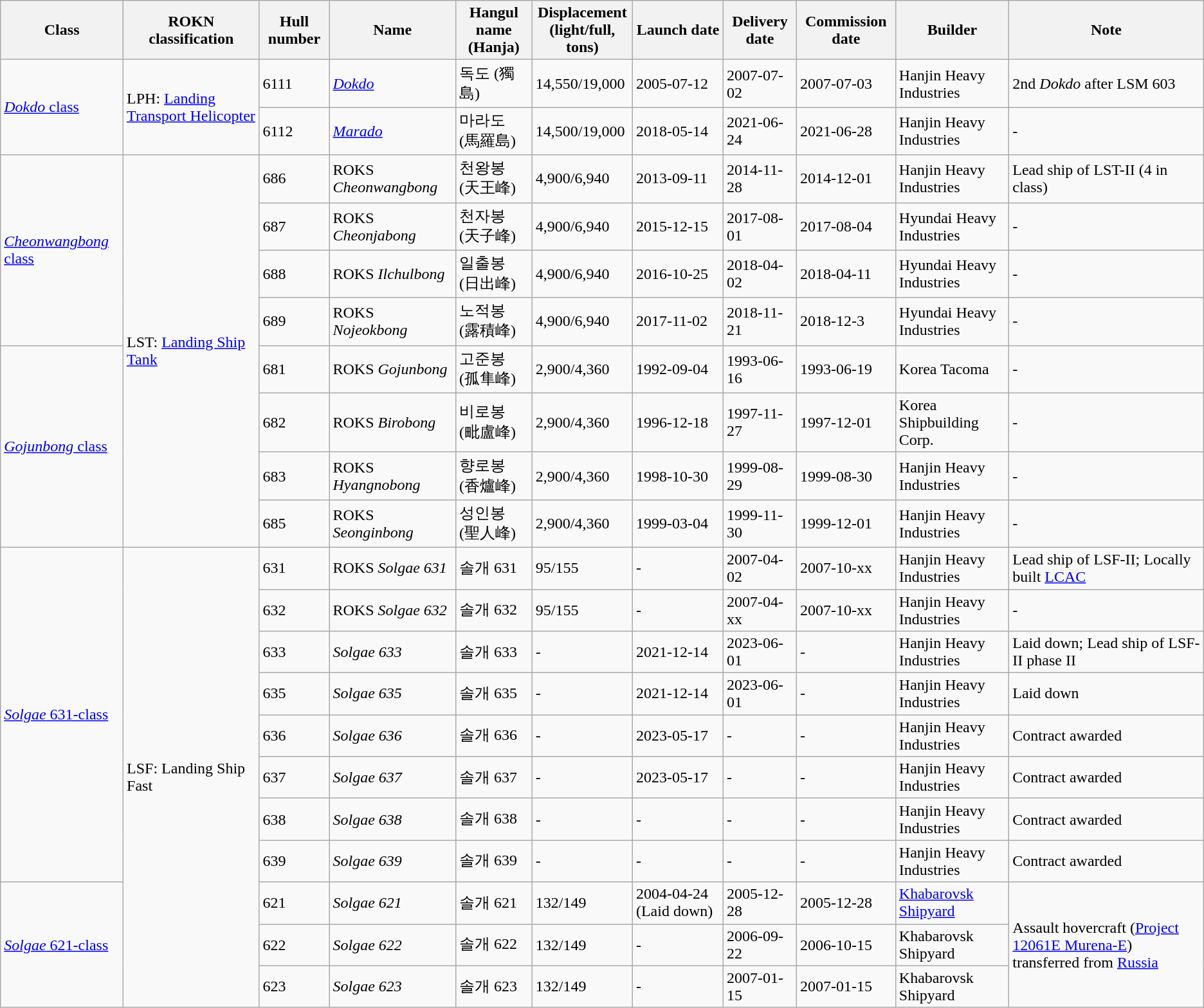<table class="wikitable">
<tr>
<th>Class</th>
<th>ROKN classification</th>
<th>Hull number</th>
<th>Name</th>
<th>Hangul name<br>(Hanja)</th>
<th>Displacement<br>(light/full, tons)</th>
<th>Launch date</th>
<th>Delivery date</th>
<th>Commission date</th>
<th>Builder</th>
<th>Note</th>
</tr>
<tr>
<td rowspan="2"><a href='#'><em>Dokdo</em> class</a></td>
<td rowspan="2">LPH: <a href='#'>Landing Transport Helicopter</a></td>
<td>6111</td>
<td><a href='#'><em>Dokdo</em></a></td>
<td>독도 (獨島)</td>
<td>14,550/19,000</td>
<td>2005-07-12</td>
<td>2007-07-02</td>
<td>2007-07-03</td>
<td>Hanjin Heavy Industries</td>
<td>2nd <em>Dokdo</em> after LSM 603</td>
</tr>
<tr>
<td>6112</td>
<td><a href='#'><em>Marado</em></a></td>
<td>마라도 (馬羅島)</td>
<td>14,500/19,000</td>
<td>2018-05-14</td>
<td>2021-06-24</td>
<td>2021-06-28</td>
<td>Hanjin Heavy Industries</td>
<td>-</td>
</tr>
<tr>
<td rowspan="4"><a href='#'><em>Cheonwangbong</em> class</a></td>
<td rowspan="8">LST: <a href='#'>Landing Ship Tank</a></td>
<td>686</td>
<td>ROKS <em>Cheonwangbong</em></td>
<td>천왕봉 (天王峰)</td>
<td>4,900/6,940</td>
<td>2013-09-11</td>
<td>2014-11-28</td>
<td>2014-12-01</td>
<td>Hanjin Heavy Industries</td>
<td>Lead ship of LST-II (4 in class)</td>
</tr>
<tr>
<td>687</td>
<td>ROKS <em>Cheonjabong</em></td>
<td>천자봉 (天子峰)</td>
<td>4,900/6,940</td>
<td>2015-12-15</td>
<td>2017-08-01</td>
<td>2017-08-04</td>
<td>Hyundai Heavy Industries</td>
<td>-</td>
</tr>
<tr>
<td>688</td>
<td>ROKS <em>Ilchulbong</em></td>
<td>일출봉 (日出峰)</td>
<td>4,900/6,940</td>
<td>2016-10-25</td>
<td>2018-04-02</td>
<td>2018-04-11</td>
<td>Hyundai Heavy Industries</td>
<td>-</td>
</tr>
<tr>
<td>689</td>
<td>ROKS <em>Nojeokbong</em></td>
<td>노적봉 (露積峰)</td>
<td>4,900/6,940</td>
<td>2017-11-02</td>
<td>2018-11-21</td>
<td>2018-12-3</td>
<td>Hyundai Heavy Industries</td>
<td>-</td>
</tr>
<tr>
<td rowspan="4"><a href='#'><em>Gojunbong</em> class</a></td>
<td>681</td>
<td>ROKS <em>Gojunbong</em></td>
<td>고준봉 (孤隼峰)</td>
<td>2,900/4,360</td>
<td>1992-09-04</td>
<td>1993-06-16</td>
<td>1993-06-19</td>
<td>Korea Tacoma</td>
<td>-</td>
</tr>
<tr>
<td>682</td>
<td>ROKS <em>Birobong</em></td>
<td>비로봉 (毗盧峰)</td>
<td>2,900/4,360</td>
<td>1996-12-18</td>
<td>1997-11-27</td>
<td>1997-12-01</td>
<td>Korea Shipbuilding Corp.</td>
<td>-</td>
</tr>
<tr>
<td>683</td>
<td>ROKS <em>Hyangnobong</em></td>
<td>향로봉 (香爐峰)</td>
<td>2,900/4,360</td>
<td>1998-10-30</td>
<td>1999-08-29</td>
<td>1999-08-30</td>
<td>Hanjin Heavy Industries</td>
<td>-</td>
</tr>
<tr>
<td>685</td>
<td>ROKS <em>Seonginbong</em></td>
<td>성인봉 (聖人峰)</td>
<td>2,900/4,360</td>
<td>1999-03-04</td>
<td>1999-11-30</td>
<td>1999-12-01</td>
<td>Hanjin Heavy Industries</td>
<td>-</td>
</tr>
<tr>
<td rowspan="8"><a href='#'><em>Solgae</em> 631-class</a></td>
<td rowspan="11">LSF: Landing Ship Fast</td>
<td>631</td>
<td>ROKS <em>Solgae 631</em></td>
<td>솔개 631</td>
<td>95/155</td>
<td>-</td>
<td>2007-04-02</td>
<td>2007-10-xx</td>
<td>Hanjin Heavy Industries</td>
<td>Lead ship of LSF-II; Locally built <a href='#'>LCAC</a></td>
</tr>
<tr>
<td>632</td>
<td>ROKS <em>Solgae 632</em></td>
<td>솔개 632</td>
<td>95/155</td>
<td>-</td>
<td>2007-04-xx</td>
<td>2007-10-xx</td>
<td>Hanjin Heavy Industries</td>
<td>-</td>
</tr>
<tr>
<td>633</td>
<td><em>Solgae 633</em></td>
<td>솔개 633</td>
<td>-</td>
<td>2021-12-14</td>
<td>2023-06-01</td>
<td>-</td>
<td>Hanjin Heavy Industries</td>
<td>Laid down; Lead ship of LSF-II phase II</td>
</tr>
<tr>
<td>635</td>
<td><em>Solgae 635</em></td>
<td>솔개 635</td>
<td>-</td>
<td>2021-12-14</td>
<td>2023-06-01</td>
<td>-</td>
<td>Hanjin Heavy Industries</td>
<td>Laid down</td>
</tr>
<tr>
<td>636</td>
<td><em>Solgae 636</em></td>
<td>솔개 636</td>
<td>-</td>
<td>2023-05-17</td>
<td>-</td>
<td>-</td>
<td>Hanjin Heavy Industries</td>
<td>Contract awarded</td>
</tr>
<tr>
<td>637</td>
<td><em>Solgae 637</em></td>
<td>솔개 637</td>
<td>-</td>
<td>2023-05-17</td>
<td>-</td>
<td>-</td>
<td>Hanjin Heavy Industries</td>
<td>Contract awarded</td>
</tr>
<tr>
<td>638</td>
<td><em>Solgae 638</em></td>
<td>솔개 638</td>
<td>-</td>
<td>-</td>
<td>-</td>
<td>-</td>
<td>Hanjin Heavy Industries</td>
<td>Contract awarded</td>
</tr>
<tr>
<td>639</td>
<td><em>Solgae 639</em></td>
<td>솔개 639</td>
<td>-</td>
<td>-</td>
<td>-</td>
<td>-</td>
<td>Hanjin Heavy Industries</td>
<td>Contract awarded</td>
</tr>
<tr>
<td rowspan="3"><a href='#'><em>Solgae</em> 621-class</a></td>
<td>621</td>
<td><em>Solgae</em> <em>621</em></td>
<td>솔개 621</td>
<td>132/149</td>
<td>2004-04-24 (Laid down)</td>
<td>2005-12-28</td>
<td>2005-12-28</td>
<td><a href='#'>Khabarovsk Shipyard</a></td>
<td rowspan="3">Assault hovercraft (<a href='#'>Project 12061E Murena-E</a>) transferred from <a href='#'>Russia</a></td>
</tr>
<tr>
<td>622</td>
<td><em>Solgae 622</em></td>
<td>솔개 622</td>
<td>132/149</td>
<td>-</td>
<td>2006-09-22</td>
<td>2006-10-15</td>
<td>Khabarovsk Shipyard</td>
</tr>
<tr>
<td>623</td>
<td><em>Solgae 623</em></td>
<td>솔개 623</td>
<td>132/149</td>
<td>-</td>
<td>2007-01-15</td>
<td>2007-01-15</td>
<td>Khabarovsk Shipyard</td>
</tr>
</table>
